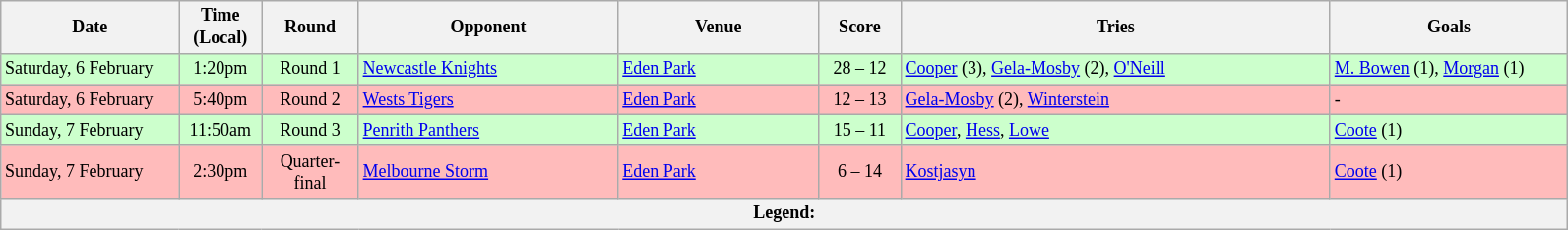<table class="wikitable" style="font-size:75%;">
<tr>
<th style="width:115px;">Date</th>
<th style="width:50px;">Time (Local)</th>
<th style="width:60px;">Round</th>
<th style="width:170px;">Opponent</th>
<th style="width:130px;">Venue</th>
<th style="width:50px;">Score</th>
<th style="width:285px;">Tries</th>
<th style="width:155px;">Goals</th>
</tr>
<tr style="background:#cfc;">
<td>Saturday, 6 February</td>
<td style="text-align:center;">1:20pm</td>
<td style="text-align:center;">Round 1</td>
<td> <a href='#'>Newcastle Knights</a></td>
<td><a href='#'>Eden Park</a></td>
<td style="text-align:center;">28 – 12</td>
<td><a href='#'>Cooper</a> (3), <a href='#'>Gela-Mosby</a> (2), <a href='#'>O'Neill</a></td>
<td><a href='#'>M. Bowen</a> (1), <a href='#'>Morgan</a> (1)</td>
</tr>
<tr style="background:#fbb;">
<td>Saturday, 6 February</td>
<td style="text-align:center;">5:40pm</td>
<td style="text-align:center;">Round 2</td>
<td> <a href='#'>Wests Tigers</a></td>
<td><a href='#'>Eden Park</a></td>
<td style="text-align:center;">12 – 13</td>
<td><a href='#'>Gela-Mosby</a> (2), <a href='#'>Winterstein</a></td>
<td>-</td>
</tr>
<tr style="background:#cfc;">
<td>Sunday, 7 February</td>
<td style="text-align:center;">11:50am</td>
<td style="text-align:center;">Round 3</td>
<td> <a href='#'>Penrith Panthers</a></td>
<td><a href='#'>Eden Park</a></td>
<td style="text-align:center;">15 – 11</td>
<td><a href='#'>Cooper</a>, <a href='#'>Hess</a>, <a href='#'>Lowe</a></td>
<td><a href='#'>Coote</a> (1)</td>
</tr>
<tr style="background:#fbb;">
<td>Sunday, 7 February</td>
<td style="text-align:center;">2:30pm</td>
<td style="text-align:center;">Quarter-final</td>
<td> <a href='#'>Melbourne Storm</a></td>
<td><a href='#'>Eden Park</a></td>
<td style="text-align:center;">6 – 14</td>
<td><a href='#'>Kostjasyn</a></td>
<td><a href='#'>Coote</a> (1)</td>
</tr>
<tr>
<th colspan="12">Legend:  </th>
</tr>
</table>
